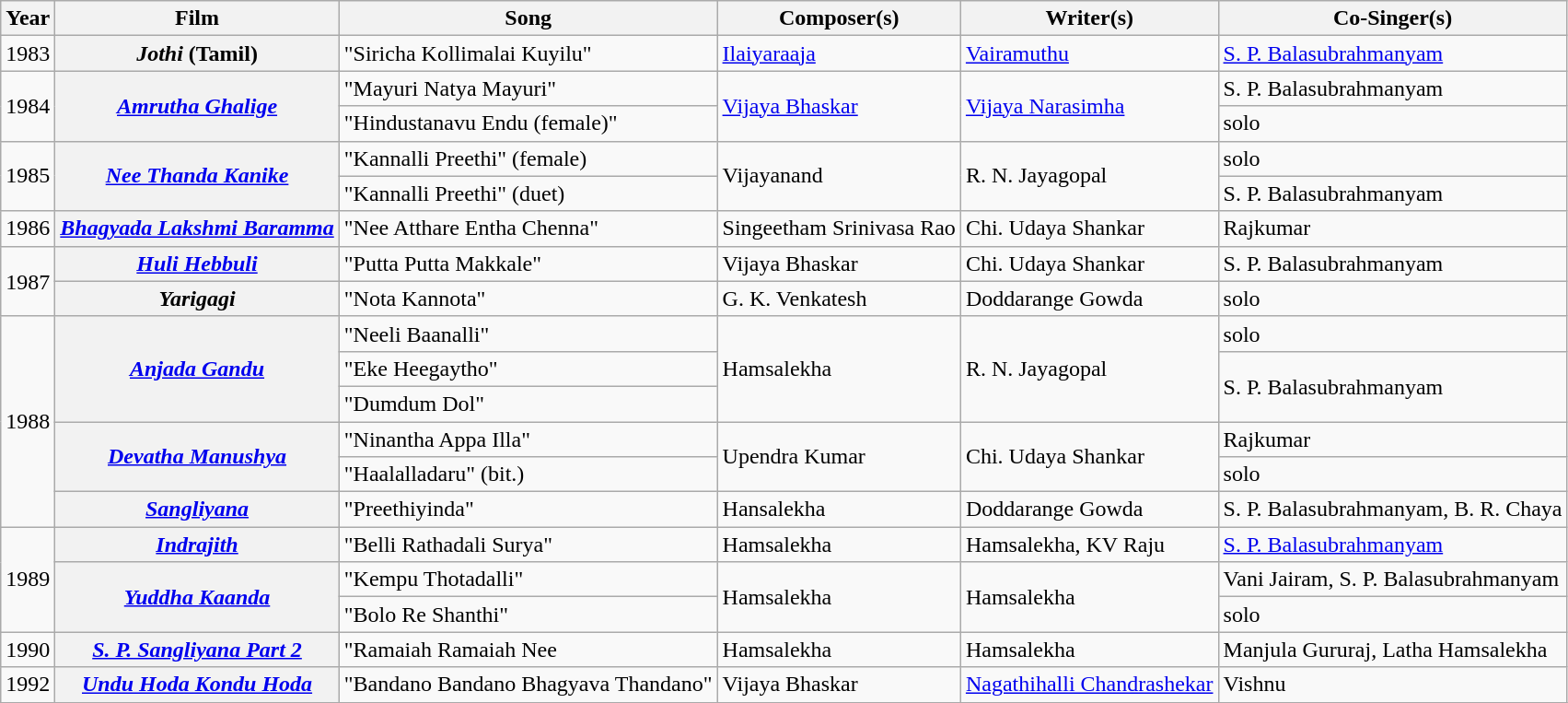<table class="wikitable">
<tr>
<th>Year</th>
<th>Film</th>
<th>Song</th>
<th>Composer(s)</th>
<th>Writer(s)</th>
<th>Co-Singer(s)</th>
</tr>
<tr>
<td>1983</td>
<th><em>Jothi</em> (Tamil)</th>
<td>"Siricha Kollimalai Kuyilu"</td>
<td><a href='#'>Ilaiyaraaja</a></td>
<td><a href='#'>Vairamuthu</a></td>
<td><a href='#'>S. P. Balasubrahmanyam</a></td>
</tr>
<tr>
<td Rowspan=2>1984</td>
<th Rowspan=2><em><a href='#'>Amrutha Ghalige</a></em></th>
<td>"Mayuri Natya Mayuri"</td>
<td rowspan=2><a href='#'>Vijaya Bhaskar</a></td>
<td rowspan=2><a href='#'>Vijaya Narasimha</a></td>
<td>S. P. Balasubrahmanyam</td>
</tr>
<tr>
<td>"Hindustanavu Endu (female)"</td>
<td>solo</td>
</tr>
<tr>
<td Rowspan=2>1985</td>
<th Rowspan=2><em><a href='#'>Nee Thanda Kanike</a></em></th>
<td>"Kannalli Preethi" (female)</td>
<td rowspan=2>Vijayanand</td>
<td rowspan=2>R. N. Jayagopal</td>
<td>solo</td>
</tr>
<tr>
<td>"Kannalli Preethi" (duet)</td>
<td>S. P. Balasubrahmanyam</td>
</tr>
<tr>
<td rowspan=1>1986</td>
<th><em><a href='#'>Bhagyada Lakshmi Baramma</a></em></th>
<td>"Nee Atthare Entha Chenna"</td>
<td>Singeetham Srinivasa Rao</td>
<td>Chi. Udaya Shankar</td>
<td>Rajkumar</td>
</tr>
<tr>
<td Rowspan=2>1987</td>
<th><em><a href='#'>Huli Hebbuli</a></em></th>
<td>"Putta Putta Makkale"</td>
<td>Vijaya Bhaskar</td>
<td>Chi. Udaya Shankar</td>
<td>S. P. Balasubrahmanyam</td>
</tr>
<tr>
<th><em>Yarigagi</em></th>
<td>"Nota Kannota"</td>
<td>G. K. Venkatesh</td>
<td>Doddarange Gowda</td>
<td>solo</td>
</tr>
<tr>
<td Rowspan=6>1988</td>
<th Rowspan=3><em><a href='#'>Anjada Gandu</a></em></th>
<td>"Neeli Baanalli"</td>
<td rowspan=3>Hamsalekha</td>
<td rowspan=3>R. N. Jayagopal</td>
<td>solo</td>
</tr>
<tr>
<td>"Eke Heegaytho"</td>
<td rowspan=2>S. P. Balasubrahmanyam</td>
</tr>
<tr>
<td>"Dumdum Dol"</td>
</tr>
<tr>
<th Rowspan=2><em><a href='#'>Devatha Manushya</a></em></th>
<td>"Ninantha Appa Illa"</td>
<td rowspan=2>Upendra Kumar</td>
<td rowspan=2>Chi. Udaya Shankar</td>
<td>Rajkumar</td>
</tr>
<tr>
<td>"Haalalladaru" (bit.)</td>
<td>solo</td>
</tr>
<tr>
<th><em><a href='#'>Sangliyana</a></em></th>
<td>"Preethiyinda"</td>
<td>Hansalekha</td>
<td>Doddarange Gowda</td>
<td>S. P. Balasubrahmanyam, B. R. Chaya</td>
</tr>
<tr>
<td rowspan=3>1989</td>
<th Rowspan=><em><a href='#'>Indrajith</a></em></th>
<td>"Belli Rathadali Surya"</td>
<td rowspan=>Hamsalekha</td>
<td>Hamsalekha, KV Raju</td>
<td><a href='#'>S. P. Balasubrahmanyam</a></td>
</tr>
<tr>
<th Rowspan=2><em><a href='#'>Yuddha Kaanda</a></em></th>
<td>"Kempu Thotadalli"</td>
<td Rowspan=2>Hamsalekha</td>
<td rowspan=2>Hamsalekha</td>
<td>Vani Jairam, S. P. Balasubrahmanyam</td>
</tr>
<tr>
<td>"Bolo Re Shanthi"</td>
<td>solo</td>
</tr>
<tr>
<td rowspan=1>1990</td>
<th><em><a href='#'>S. P. Sangliyana Part 2</a></em></th>
<td>"Ramaiah Ramaiah Nee</td>
<td>Hamsalekha</td>
<td>Hamsalekha</td>
<td>Manjula Gururaj, Latha Hamsalekha</td>
</tr>
<tr>
<td rowspan=1>1992</td>
<th><em><a href='#'>Undu Hoda Kondu Hoda</a></em></th>
<td>"Bandano Bandano Bhagyava Thandano"</td>
<td>Vijaya Bhaskar</td>
<td><a href='#'>Nagathihalli Chandrashekar</a></td>
<td>Vishnu</td>
</tr>
<tr>
</tr>
</table>
